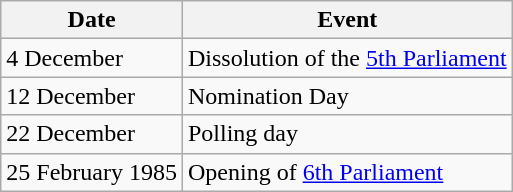<table class=wikitable>
<tr>
<th>Date</th>
<th>Event</th>
</tr>
<tr>
<td>4 December</td>
<td>Dissolution of the <a href='#'>5th Parliament</a></td>
</tr>
<tr>
<td>12 December</td>
<td>Nomination Day</td>
</tr>
<tr>
<td>22 December</td>
<td>Polling day</td>
</tr>
<tr>
<td>25 February 1985</td>
<td>Opening of <a href='#'>6th Parliament</a></td>
</tr>
</table>
